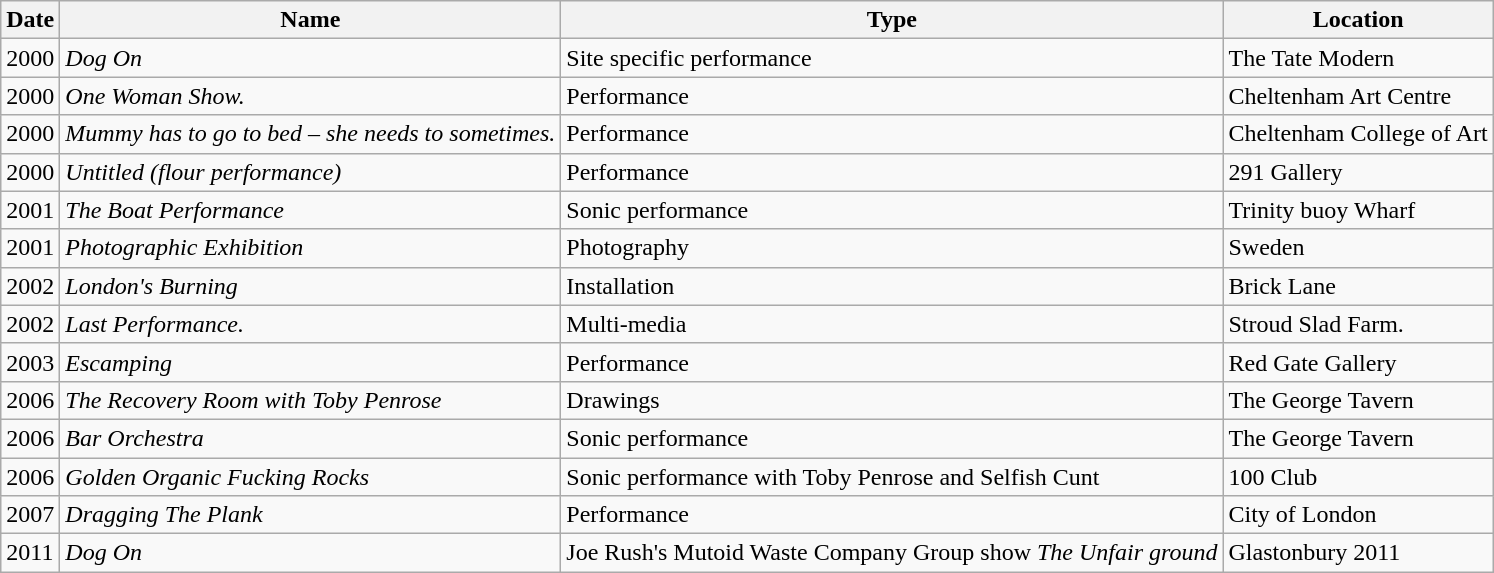<table class="wikitable sortable">
<tr>
<th>Date</th>
<th>Name</th>
<th>Type</th>
<th>Location</th>
</tr>
<tr>
<td>2000</td>
<td><em>Dog On</em></td>
<td>Site specific performance</td>
<td>The Tate Modern</td>
</tr>
<tr>
<td>2000</td>
<td><em>One Woman Show.</em></td>
<td>Performance</td>
<td>Cheltenham Art Centre</td>
</tr>
<tr>
<td>2000</td>
<td><em>Mummy has to go to bed – she needs to sometimes.</em></td>
<td>Performance</td>
<td>Cheltenham College of Art</td>
</tr>
<tr>
<td>2000</td>
<td><em>Untitled (flour performance)</em></td>
<td>Performance</td>
<td>291 Gallery</td>
</tr>
<tr>
<td>2001</td>
<td><em>The Boat Performance</em></td>
<td>Sonic performance</td>
<td>Trinity buoy Wharf</td>
</tr>
<tr>
<td>2001</td>
<td><em>Photographic Exhibition</em></td>
<td>Photography</td>
<td>Sweden</td>
</tr>
<tr>
<td>2002</td>
<td><em>London's Burning</em></td>
<td>Installation</td>
<td>Brick Lane</td>
</tr>
<tr>
<td>2002</td>
<td><em>Last Performance.</em></td>
<td>Multi-media</td>
<td>Stroud Slad Farm.</td>
</tr>
<tr>
<td>2003</td>
<td><em>Escamping</em></td>
<td>Performance</td>
<td>Red Gate Gallery</td>
</tr>
<tr>
<td>2006</td>
<td><em>The Recovery Room with Toby Penrose</em></td>
<td>Drawings</td>
<td>The George Tavern</td>
</tr>
<tr>
<td>2006</td>
<td><em>Bar Orchestra</em></td>
<td>Sonic performance</td>
<td>The George Tavern</td>
</tr>
<tr>
<td>2006</td>
<td><em>Golden Organic Fucking Rocks</em></td>
<td>Sonic performance with Toby Penrose and Selfish Cunt</td>
<td>100 Club</td>
</tr>
<tr>
<td>2007</td>
<td><em>Dragging The Plank</em></td>
<td>Performance</td>
<td>City of London</td>
</tr>
<tr>
<td>2011</td>
<td><em>Dog On</em></td>
<td>Joe Rush's Mutoid Waste Company Group show <em>The Unfair ground</em></td>
<td>Glastonbury 2011</td>
</tr>
</table>
